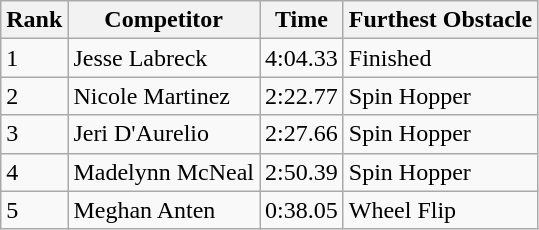<table class="wikitable sortable mw-collapsible">
<tr>
<th>Rank</th>
<th>Competitor</th>
<th>Time</th>
<th>Furthest Obstacle</th>
</tr>
<tr>
<td>1</td>
<td>Jesse Labreck</td>
<td>4:04.33</td>
<td>Finished</td>
</tr>
<tr>
<td>2</td>
<td>Nicole Martinez</td>
<td>2:22.77</td>
<td>Spin Hopper</td>
</tr>
<tr>
<td>3</td>
<td>Jeri D'Aurelio</td>
<td>2:27.66</td>
<td>Spin Hopper</td>
</tr>
<tr>
<td>4</td>
<td>Madelynn McNeal</td>
<td>2:50.39</td>
<td>Spin Hopper</td>
</tr>
<tr>
<td>5</td>
<td>Meghan Anten</td>
<td>0:38.05</td>
<td>Wheel Flip</td>
</tr>
</table>
